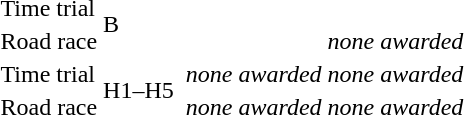<table>
<tr>
<td>Time trial</td>
<td rowspan=2>B</td>
<td></td>
<td></td>
<td></td>
</tr>
<tr>
<td>Road race</td>
<td></td>
<td></td>
<td><em>none awarded</em></td>
</tr>
<tr>
<td>Time trial</td>
<td rowspan=2>H1–H5</td>
<td></td>
<td><em>none awarded</em></td>
<td><em>none awarded</em></td>
</tr>
<tr>
<td>Road race</td>
<td></td>
<td><em>none awarded</em></td>
<td><em>none awarded</em></td>
</tr>
</table>
